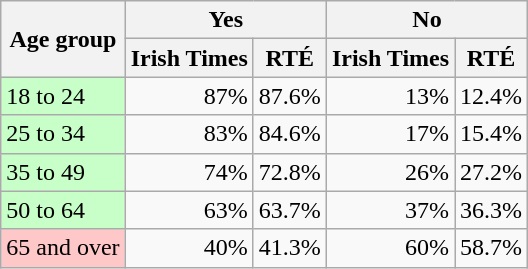<table class="wikitable">
<tr>
<th rowspan=2>Age group</th>
<th colspan=2>Yes</th>
<th colspan=2>No</th>
</tr>
<tr>
<th>Irish Times</th>
<th>RTÉ</th>
<th>Irish Times</th>
<th>RTÉ</th>
</tr>
<tr>
<td style="background:#c8ffc8;">18 to 24</td>
<td style="text-align: right;">87%</td>
<td style="text-align: right;">87.6%</td>
<td style="text-align: right;">13%</td>
<td style="text-align: right;">12.4%</td>
</tr>
<tr>
<td style="background:#c8ffc8;">25 to 34</td>
<td style="text-align: right;">83%</td>
<td style="text-align: right;">84.6%</td>
<td style="text-align: right;">17%</td>
<td style="text-align: right;">15.4%</td>
</tr>
<tr>
<td style="background:#c8ffc8;">35 to 49</td>
<td style="text-align: right;">74%</td>
<td style="text-align: right;">72.8%</td>
<td style="text-align: right;">26%</td>
<td style="text-align: right;">27.2%</td>
</tr>
<tr>
<td style="background:#c8ffc8;">50 to 64</td>
<td style="text-align: right;">63%</td>
<td style="text-align: right;">63.7%</td>
<td style="text-align: right;">37%</td>
<td style="text-align: right;">36.3%</td>
</tr>
<tr>
<td style="background:#ffc8c8;">65 and over</td>
<td style="text-align: right;">40%</td>
<td style="text-align: right;">41.3%</td>
<td style="text-align: right;">60%</td>
<td style="text-align: right;">58.7%</td>
</tr>
</table>
